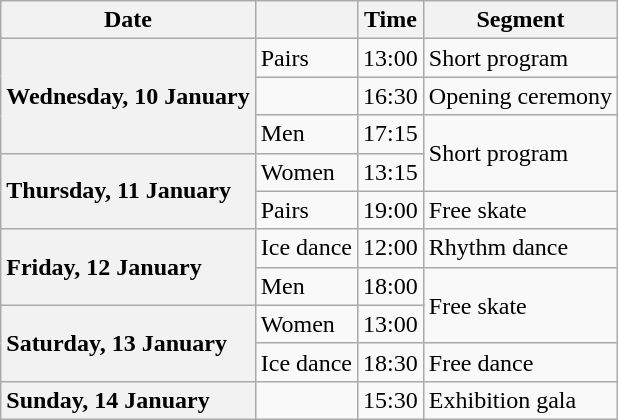<table class="wikitable unsortable" style="text-align:left;">
<tr>
<th scope="col">Date</th>
<th scope="col"></th>
<th scope="col">Time</th>
<th scope="col">Segment</th>
</tr>
<tr>
<th scope="row" style="text-align:left" rowspan="3">Wednesday, 10 January</th>
<td>Pairs</td>
<td>13:00</td>
<td>Short program</td>
</tr>
<tr>
<td></td>
<td>16:30</td>
<td>Opening ceremony</td>
</tr>
<tr>
<td>Men</td>
<td>17:15</td>
<td rowspan="2">Short program</td>
</tr>
<tr>
<th scope="row" style="text-align:left" rowspan="2">Thursday, 11 January</th>
<td>Women</td>
<td>13:15</td>
</tr>
<tr>
<td>Pairs</td>
<td>19:00</td>
<td>Free skate</td>
</tr>
<tr>
<th scope="row" style="text-align:left" rowspan="2">Friday, 12 January</th>
<td>Ice dance</td>
<td>12:00</td>
<td>Rhythm dance</td>
</tr>
<tr>
<td>Men</td>
<td>18:00</td>
<td rowspan="2">Free skate</td>
</tr>
<tr>
<th scope="row" style="text-align:left" rowspan="2">Saturday, 13 January</th>
<td>Women</td>
<td>13:00</td>
</tr>
<tr>
<td>Ice dance</td>
<td>18:30</td>
<td>Free dance</td>
</tr>
<tr>
<th scope="row" style="text-align:left">Sunday, 14 January</th>
<td></td>
<td>15:30</td>
<td>Exhibition gala</td>
</tr>
</table>
